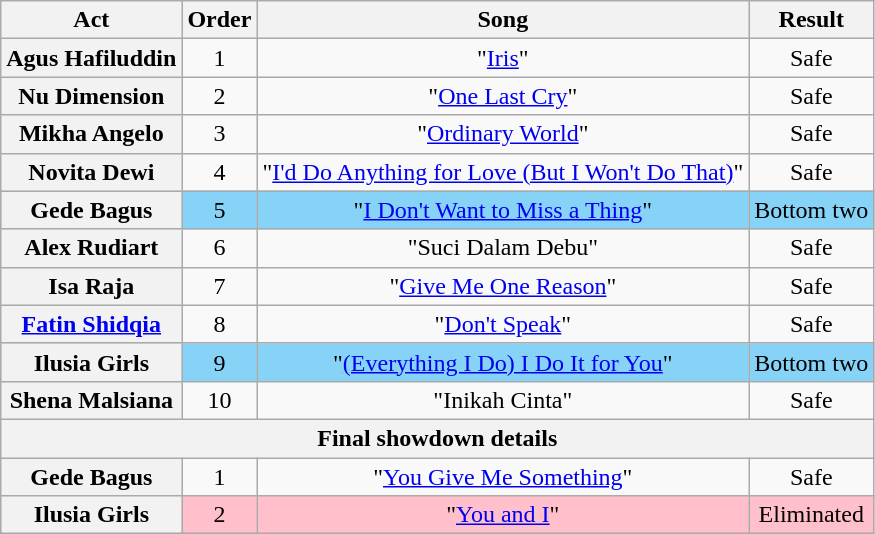<table class="wikitable plainrowheaders" style="text-align:center;">
<tr>
<th scope="col">Act</th>
<th scope="col">Order</th>
<th scope="col">Song</th>
<th scope="col">Result</th>
</tr>
<tr>
<th scope="row">Agus Hafiluddin</th>
<td>1</td>
<td>"<a href='#'>Iris</a>"</td>
<td>Safe</td>
</tr>
<tr>
<th scope="row">Nu Dimension</th>
<td>2</td>
<td>"<a href='#'>One Last Cry</a>"</td>
<td>Safe</td>
</tr>
<tr>
<th scope="row">Mikha Angelo</th>
<td>3</td>
<td>"<a href='#'>Ordinary World</a>"</td>
<td>Safe</td>
</tr>
<tr>
<th scope="row">Novita Dewi</th>
<td>4</td>
<td>"<a href='#'>I'd Do Anything for Love (But I Won't Do That)</a>"</td>
<td>Safe</td>
</tr>
<tr style="background:#87D3F8;">
<th scope="row">Gede Bagus</th>
<td>5</td>
<td>"<a href='#'>I Don't Want to Miss a Thing</a>"</td>
<td>Bottom two</td>
</tr>
<tr>
<th scope="row">Alex Rudiart</th>
<td>6</td>
<td>"Suci Dalam Debu"</td>
<td>Safe</td>
</tr>
<tr>
<th scope="row">Isa Raja</th>
<td>7</td>
<td>"<a href='#'>Give Me One Reason</a>"</td>
<td>Safe</td>
</tr>
<tr>
<th scope="row"><a href='#'>Fatin Shidqia</a></th>
<td>8</td>
<td>"<a href='#'>Don't Speak</a>"</td>
<td>Safe</td>
</tr>
<tr style="background:#87D3F8;">
<th scope="row">Ilusia Girls</th>
<td>9</td>
<td>"<a href='#'>(Everything I Do) I Do It for You</a>"</td>
<td>Bottom two</td>
</tr>
<tr>
<th scope="row">Shena Malsiana</th>
<td>10</td>
<td>"Inikah Cinta"</td>
<td>Safe</td>
</tr>
<tr>
<th colspan="4">Final showdown details</th>
</tr>
<tr>
<th scope="row">Gede Bagus</th>
<td>1</td>
<td>"<a href='#'>You Give Me Something</a>"</td>
<td>Safe</td>
</tr>
<tr style="background:pink;">
<th scope="row">Ilusia Girls</th>
<td>2</td>
<td>"<a href='#'>You and I</a>"</td>
<td>Eliminated</td>
</tr>
</table>
